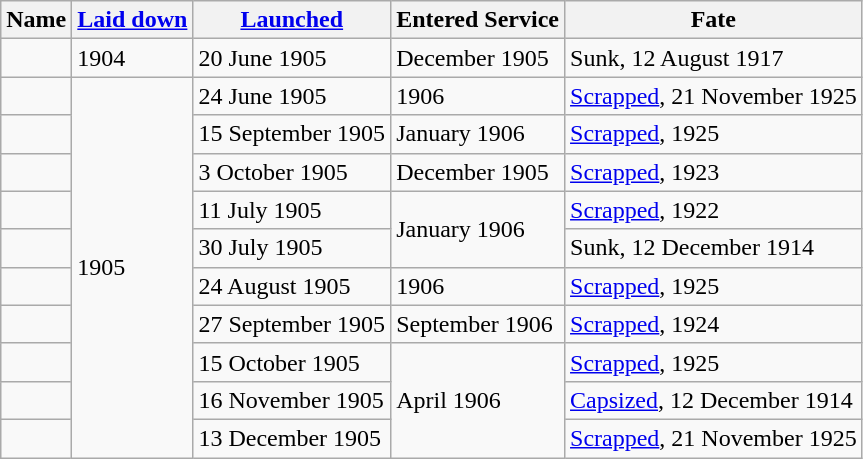<table class="wikitable plainrowheaders">
<tr>
<th scope="col">Name</th>
<th scope="col"><a href='#'>Laid down</a></th>
<th scope="col"><a href='#'>Launched</a></th>
<th scope="col">Entered Service</th>
<th scope="col">Fate</th>
</tr>
<tr>
<td scope="row"></td>
<td>1904</td>
<td>20 June 1905</td>
<td>December 1905</td>
<td>Sunk, 12 August 1917</td>
</tr>
<tr>
<td scope="row"></td>
<td rowspan=10>1905</td>
<td>24 June 1905</td>
<td>1906</td>
<td><a href='#'>Scrapped</a>, 21 November 1925</td>
</tr>
<tr>
<td scope="row"></td>
<td>15 September 1905</td>
<td>January 1906</td>
<td><a href='#'>Scrapped</a>, 1925</td>
</tr>
<tr>
<td scope="row"></td>
<td>3 October 1905</td>
<td>December 1905</td>
<td><a href='#'>Scrapped</a>, 1923</td>
</tr>
<tr>
<td scope="row"></td>
<td>11 July 1905</td>
<td rowspan=2>January 1906</td>
<td><a href='#'>Scrapped</a>, 1922</td>
</tr>
<tr>
<td scope="row"></td>
<td>30 July 1905</td>
<td>Sunk, 12 December 1914</td>
</tr>
<tr>
<td scope="row"></td>
<td>24 August 1905</td>
<td>1906</td>
<td><a href='#'>Scrapped</a>, 1925</td>
</tr>
<tr>
<td scope="row"></td>
<td>27 September 1905</td>
<td>September 1906</td>
<td><a href='#'>Scrapped</a>, 1924</td>
</tr>
<tr>
<td scope="row"></td>
<td>15 October 1905</td>
<td rowspan=3>April 1906</td>
<td><a href='#'>Scrapped</a>, 1925</td>
</tr>
<tr>
<td scope="row"></td>
<td>16 November 1905</td>
<td><a href='#'>Capsized</a>, 12 December 1914</td>
</tr>
<tr>
<td scope="row"></td>
<td>13 December 1905</td>
<td><a href='#'>Scrapped</a>, 21 November 1925</td>
</tr>
</table>
